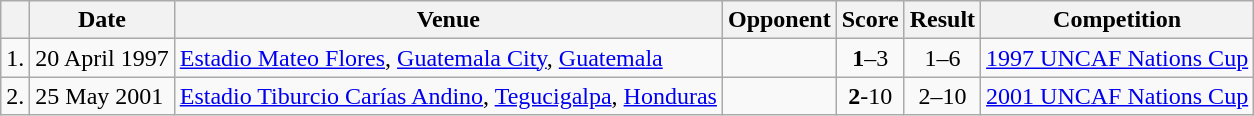<table class="wikitable">
<tr>
<th></th>
<th>Date</th>
<th>Venue</th>
<th>Opponent</th>
<th>Score</th>
<th>Result</th>
<th>Competition</th>
</tr>
<tr>
<td align="center">1.</td>
<td>20 April 1997</td>
<td><a href='#'>Estadio Mateo Flores</a>, <a href='#'>Guatemala City</a>, <a href='#'>Guatemala</a></td>
<td></td>
<td align="center"><strong>1</strong>–3</td>
<td align="center">1–6</td>
<td><a href='#'>1997 UNCAF Nations Cup</a></td>
</tr>
<tr>
<td align="center">2.</td>
<td>25 May 2001</td>
<td><a href='#'>Estadio Tiburcio Carías Andino</a>, <a href='#'>Tegucigalpa</a>, <a href='#'>Honduras</a></td>
<td></td>
<td align="center"><strong>2</strong>-10</td>
<td align="center">2–10</td>
<td><a href='#'>2001 UNCAF Nations Cup</a></td>
</tr>
</table>
